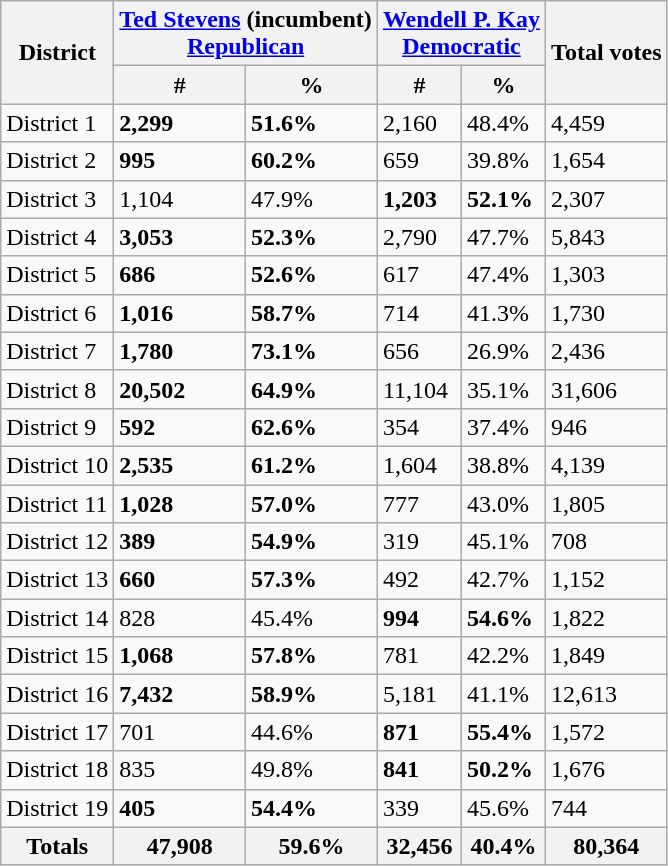<table class="wikitable sortable">
<tr>
<th rowspan="2" scope="col">District</th>
<th colspan="2" scope="col"><a href='#'>Ted Stevens</a> (incumbent)<br><a href='#'>Republican</a></th>
<th colspan="2" scope="col"><a href='#'>Wendell P. Kay</a><br><a href='#'>Democratic</a></th>
<th rowspan="2" scope="col">Total votes</th>
</tr>
<tr>
<th>#</th>
<th>%</th>
<th>#</th>
<th>%</th>
</tr>
<tr>
<td>District 1</td>
<td><strong>2,299</strong></td>
<td><strong>51.6%</strong></td>
<td>2,160</td>
<td>48.4%</td>
<td>4,459</td>
</tr>
<tr>
<td>District 2</td>
<td><strong>995</strong></td>
<td><strong>60.2%</strong></td>
<td>659</td>
<td>39.8%</td>
<td>1,654</td>
</tr>
<tr>
<td>District 3</td>
<td>1,104</td>
<td>47.9%</td>
<td><strong>1,203</strong></td>
<td><strong>52.1%</strong></td>
<td>2,307</td>
</tr>
<tr>
<td>District 4</td>
<td><strong>3,053</strong></td>
<td><strong>52.3%</strong></td>
<td>2,790</td>
<td>47.7%</td>
<td>5,843</td>
</tr>
<tr>
<td>District 5</td>
<td><strong>686</strong></td>
<td><strong>52.6%</strong></td>
<td>617</td>
<td>47.4%</td>
<td>1,303</td>
</tr>
<tr>
<td>District 6</td>
<td><strong>1,016</strong></td>
<td><strong>58.7%</strong></td>
<td>714</td>
<td>41.3%</td>
<td>1,730</td>
</tr>
<tr>
<td>District 7</td>
<td><strong>1,780</strong></td>
<td><strong>73.1%</strong></td>
<td>656</td>
<td>26.9%</td>
<td>2,436</td>
</tr>
<tr>
<td>District 8</td>
<td><strong>20,502</strong></td>
<td><strong>64.9%</strong></td>
<td>11,104</td>
<td>35.1%</td>
<td>31,606</td>
</tr>
<tr>
<td>District 9</td>
<td><strong>592</strong></td>
<td><strong>62.6%</strong></td>
<td>354</td>
<td>37.4%</td>
<td>946</td>
</tr>
<tr>
<td>District 10</td>
<td><strong>2,535</strong></td>
<td><strong>61.2%</strong></td>
<td>1,604</td>
<td>38.8%</td>
<td>4,139</td>
</tr>
<tr>
<td>District 11</td>
<td><strong>1,028</strong></td>
<td><strong>57.0%</strong></td>
<td>777</td>
<td>43.0%</td>
<td>1,805</td>
</tr>
<tr>
<td>District 12</td>
<td><strong>389</strong></td>
<td><strong>54.9%</strong></td>
<td>319</td>
<td>45.1%</td>
<td>708</td>
</tr>
<tr>
<td>District 13</td>
<td><strong>660</strong></td>
<td><strong>57.3%</strong></td>
<td>492</td>
<td>42.7%</td>
<td>1,152</td>
</tr>
<tr>
<td>District 14</td>
<td>828</td>
<td>45.4%</td>
<td><strong>994</strong></td>
<td><strong>54.6%</strong></td>
<td>1,822</td>
</tr>
<tr>
<td>District 15</td>
<td><strong>1,068</strong></td>
<td><strong>57.8%</strong></td>
<td>781</td>
<td>42.2%</td>
<td>1,849</td>
</tr>
<tr>
<td>District 16</td>
<td><strong>7,432</strong></td>
<td><strong>58.9%</strong></td>
<td>5,181</td>
<td>41.1%</td>
<td>12,613</td>
</tr>
<tr>
<td>District 17</td>
<td>701</td>
<td>44.6%</td>
<td><strong>871</strong></td>
<td><strong>55.4%</strong></td>
<td>1,572</td>
</tr>
<tr>
<td>District 18</td>
<td>835</td>
<td>49.8%</td>
<td><strong>841</strong></td>
<td><strong>50.2%</strong></td>
<td>1,676</td>
</tr>
<tr>
<td>District 19</td>
<td><strong>405</strong></td>
<td><strong>54.4%</strong></td>
<td>339</td>
<td>45.6%</td>
<td>744</td>
</tr>
<tr>
<th>Totals</th>
<th>47,908</th>
<th>59.6%</th>
<th>32,456</th>
<th>40.4%</th>
<th>80,364</th>
</tr>
</table>
